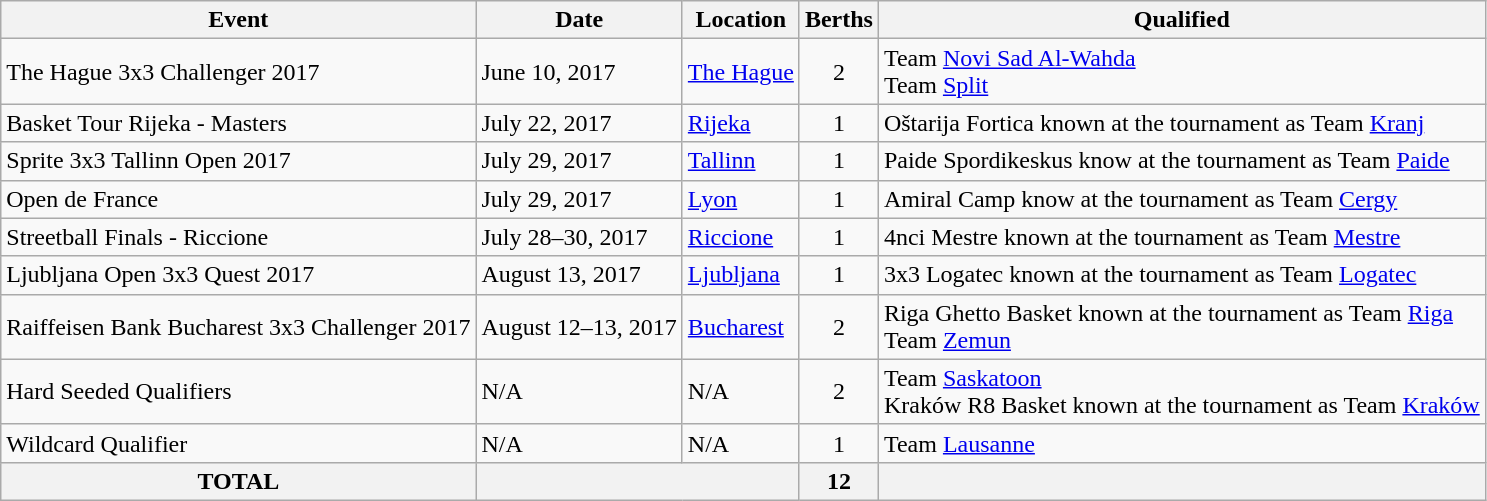<table class="wikitable">
<tr>
<th>Event</th>
<th>Date</th>
<th>Location</th>
<th>Berths</th>
<th>Qualified</th>
</tr>
<tr>
<td>The Hague 3x3 Challenger 2017</td>
<td>June 10, 2017</td>
<td> <a href='#'>The Hague</a></td>
<td align=center>2</td>
<td> Team <a href='#'>Novi Sad Al-Wahda</a><br> Team <a href='#'>Split</a></td>
</tr>
<tr>
<td>Basket Tour Rijeka - Masters</td>
<td>July 22, 2017</td>
<td> <a href='#'>Rijeka</a></td>
<td align=center>1</td>
<td> Oštarija Fortica known at the tournament as Team <a href='#'>Kranj</a></td>
</tr>
<tr>
<td>Sprite 3x3 Tallinn Open 2017</td>
<td>July 29, 2017</td>
<td> <a href='#'>Tallinn</a></td>
<td align=center>1</td>
<td> Paide Spordikeskus know at the tournament as Team <a href='#'>Paide</a></td>
</tr>
<tr>
<td>Open de France</td>
<td>July 29, 2017</td>
<td> <a href='#'>Lyon</a></td>
<td align=center>1</td>
<td> Amiral Camp know at the tournament as Team <a href='#'>Cergy</a></td>
</tr>
<tr>
<td>Streetball Finals - Riccione</td>
<td>July 28–30, 2017</td>
<td> <a href='#'>Riccione</a></td>
<td align=center>1</td>
<td> 4nci Mestre known at the tournament as Team <a href='#'>Mestre</a></td>
</tr>
<tr>
<td>Ljubljana Open 3x3 Quest 2017</td>
<td>August 13, 2017</td>
<td> <a href='#'>Ljubljana</a></td>
<td align=center>1</td>
<td> 3x3 Logatec known at the tournament as Team <a href='#'>Logatec</a></td>
</tr>
<tr>
<td>Raiffeisen Bank Bucharest 3x3 Challenger 2017</td>
<td>August 12–13, 2017</td>
<td> <a href='#'>Bucharest</a></td>
<td align=center>2</td>
<td> Riga Ghetto Basket known at the tournament as Team <a href='#'>Riga</a><br> Team <a href='#'>Zemun</a></td>
</tr>
<tr>
<td>Hard Seeded Qualifiers</td>
<td>N/A</td>
<td>N/A</td>
<td align=center>2</td>
<td> Team <a href='#'>Saskatoon</a><br> Kraków R8 Basket known at the tournament as Team <a href='#'>Kraków</a></td>
</tr>
<tr>
<td>Wildcard Qualifier</td>
<td>N/A</td>
<td>N/A</td>
<td align=center>1</td>
<td> Team <a href='#'>Lausanne</a></td>
</tr>
<tr>
<th>TOTAL</th>
<th colspan="2"></th>
<th>12</th>
<th></th>
</tr>
</table>
